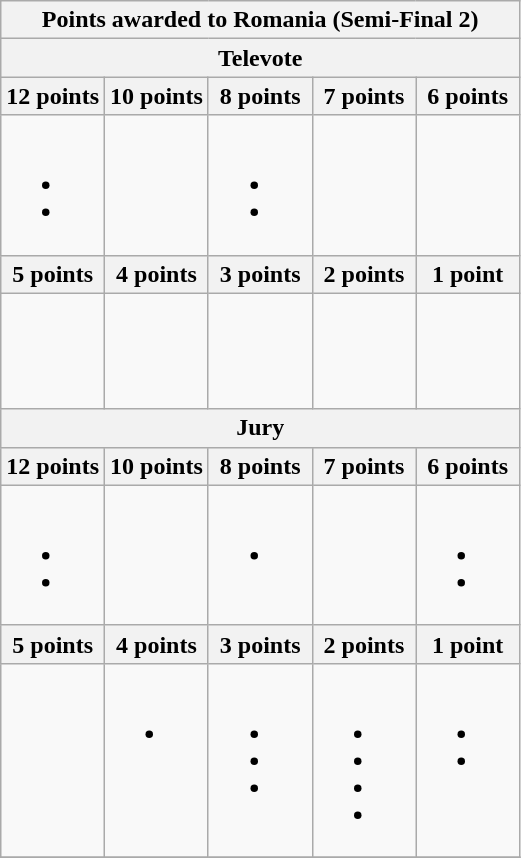<table class="wikitable collapsible collapsed">
<tr>
<th colspan="5">Points awarded to Romania (Semi-Final 2)</th>
</tr>
<tr>
<th colspan="5">Televote</th>
</tr>
<tr>
<th width=20%>12 points</th>
<th width=20%>10 points</th>
<th width=20%>8 points</th>
<th width=20%>7 points</th>
<th width=20%>6 points</th>
</tr>
<tr>
<td valign="top"><br><ul><li></li><li></li></ul></td>
<td valign="top"></td>
<td valign="top"><br><ul><li></li><li></li></ul></td>
<td valign="top"></td>
<td valign="top"></td>
</tr>
<tr>
<th width=20%>5 points</th>
<th width=20%>4 points</th>
<th width=20%>3 points</th>
<th width=20%>2 points</th>
<th width=20%>1 point</th>
</tr>
<tr>
<td valign="top" height="70em"></td>
<td valign="top"></td>
<td valign="top"></td>
<td valign="top"></td>
<td valign="top"></td>
</tr>
<tr>
<th colspan="5">Jury</th>
</tr>
<tr>
<th width=20%>12 points</th>
<th width=20%>10 points</th>
<th width=20%>8 points</th>
<th width=20%>7 points</th>
<th width=20%>6 points</th>
</tr>
<tr>
<td valign="top"><br><ul><li></li><li></li></ul></td>
<td valign="top"></td>
<td valign="top"><br><ul><li></li></ul></td>
<td valign="top"></td>
<td valign="top"><br><ul><li></li><li></li></ul></td>
</tr>
<tr>
<th width=20%>5 points</th>
<th width=20%>4 points</th>
<th width=20%>3 points</th>
<th width=20%>2 points</th>
<th width=20%>1 point</th>
</tr>
<tr>
<td valign="top"></td>
<td valign="top"><br><ul><li></li></ul></td>
<td valign="top"><br><ul><li></li><li></li><li></li></ul></td>
<td valign="top"><br><ul><li></li><li></li><li></li><li></li></ul></td>
<td valign="top"><br><ul><li></li><li></li></ul></td>
</tr>
<tr>
</tr>
</table>
